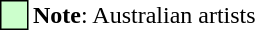<table>
<tr>
<td style="width: 15px; height: 15px; color: black; background: #ccffcc; border: 1px solid #000000;"></td>
<td><strong>Note</strong>: Australian artists</td>
</tr>
</table>
